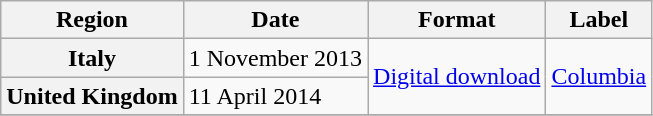<table class="wikitable plainrowheaders">
<tr>
<th>Region</th>
<th>Date</th>
<th>Format</th>
<th>Label</th>
</tr>
<tr>
<th scope="row">Italy</th>
<td>1 November 2013</td>
<td rowspan="2"><a href='#'>Digital download</a></td>
<td rowspan="2"><a href='#'>Columbia</a></td>
</tr>
<tr>
<th scope="row">United Kingdom</th>
<td>11 April 2014</td>
</tr>
<tr>
</tr>
</table>
